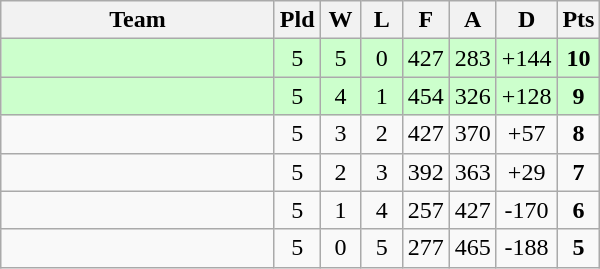<table class="wikitable" style="text-align:center;">
<tr>
<th width=175>Team</th>
<th width=20 abbr="Played">Pld</th>
<th width=20 abbr="Won">W</th>
<th width=20 abbr="Lost">L</th>
<th width=20 abbr="For">F</th>
<th width=20 abbr="Against">A</th>
<th width=20 abbr="Difference">D</th>
<th width=20 abbr="Points">Pts</th>
</tr>
<tr style="background:#ccffcc;">
<td style="text-align:left;"></td>
<td>5</td>
<td>5</td>
<td>0</td>
<td>427</td>
<td>283</td>
<td>+144</td>
<td><strong>10</strong></td>
</tr>
<tr style="background:#ccffcc;">
<td style="text-align:left;"></td>
<td>5</td>
<td>4</td>
<td>1</td>
<td>454</td>
<td>326</td>
<td>+128</td>
<td><strong>9</strong></td>
</tr>
<tr>
<td style="text-align:left;"></td>
<td>5</td>
<td>3</td>
<td>2</td>
<td>427</td>
<td>370</td>
<td>+57</td>
<td><strong>8</strong></td>
</tr>
<tr>
<td style="text-align:left;"></td>
<td>5</td>
<td>2</td>
<td>3</td>
<td>392</td>
<td>363</td>
<td>+29</td>
<td><strong>7 </strong></td>
</tr>
<tr>
<td style="text-align:left;"></td>
<td>5</td>
<td>1</td>
<td>4</td>
<td>257</td>
<td>427</td>
<td>-170</td>
<td><strong>6</strong></td>
</tr>
<tr>
<td style="text-align:left;"></td>
<td>5</td>
<td>0</td>
<td>5</td>
<td>277</td>
<td>465</td>
<td>-188</td>
<td><strong>5</strong></td>
</tr>
</table>
